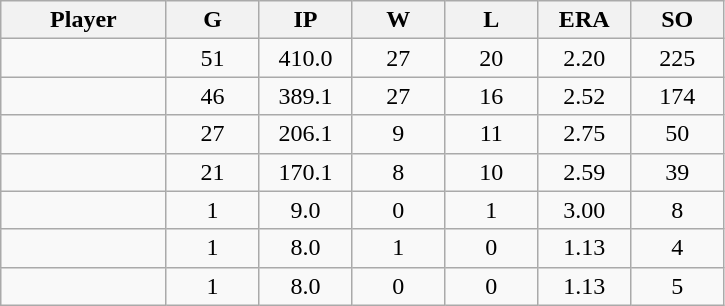<table class="wikitable sortable">
<tr>
<th bgcolor="#DDDDFF" width="16%">Player</th>
<th bgcolor="#DDDDFF" width="9%">G</th>
<th bgcolor="#DDDDFF" width="9%">IP</th>
<th bgcolor="#DDDDFF" width="9%">W</th>
<th bgcolor="#DDDDFF" width="9%">L</th>
<th bgcolor="#DDDDFF" width="9%">ERA</th>
<th bgcolor="#DDDDFF" width="9%">SO</th>
</tr>
<tr align="center">
<td></td>
<td>51</td>
<td>410.0</td>
<td>27</td>
<td>20</td>
<td>2.20</td>
<td>225</td>
</tr>
<tr align="center">
<td></td>
<td>46</td>
<td>389.1</td>
<td>27</td>
<td>16</td>
<td>2.52</td>
<td>174</td>
</tr>
<tr align="center">
<td></td>
<td>27</td>
<td>206.1</td>
<td>9</td>
<td>11</td>
<td>2.75</td>
<td>50</td>
</tr>
<tr align="center">
<td></td>
<td>21</td>
<td>170.1</td>
<td>8</td>
<td>10</td>
<td>2.59</td>
<td>39</td>
</tr>
<tr align="center">
<td></td>
<td>1</td>
<td>9.0</td>
<td>0</td>
<td>1</td>
<td>3.00</td>
<td>8</td>
</tr>
<tr align="center">
<td></td>
<td>1</td>
<td>8.0</td>
<td>1</td>
<td>0</td>
<td>1.13</td>
<td>4</td>
</tr>
<tr align="center">
<td></td>
<td>1</td>
<td>8.0</td>
<td>0</td>
<td>0</td>
<td>1.13</td>
<td>5</td>
</tr>
</table>
